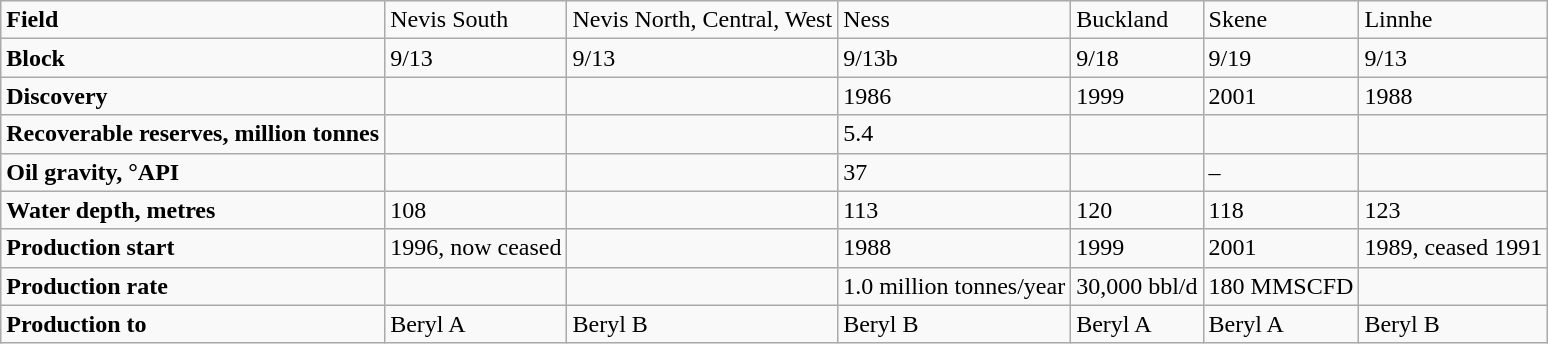<table class="wikitable">
<tr>
<td><strong>Field</strong></td>
<td>Nevis South</td>
<td>Nevis North, Central, West</td>
<td>Ness</td>
<td>Buckland</td>
<td>Skene</td>
<td>Linnhe</td>
</tr>
<tr>
<td><strong>Block</strong></td>
<td>9/13</td>
<td>9/13</td>
<td>9/13b</td>
<td>9/18</td>
<td>9/19</td>
<td>9/13</td>
</tr>
<tr>
<td><strong>Discovery</strong></td>
<td></td>
<td></td>
<td>1986</td>
<td>1999</td>
<td>2001</td>
<td>1988</td>
</tr>
<tr>
<td><strong>Recoverable reserves, million  tonnes</strong></td>
<td></td>
<td></td>
<td>5.4</td>
<td></td>
<td></td>
<td></td>
</tr>
<tr>
<td><strong>Oil gravity, °API</strong></td>
<td></td>
<td></td>
<td>37</td>
<td></td>
<td>–</td>
<td></td>
</tr>
<tr>
<td><strong>Water depth, metres</strong></td>
<td>108</td>
<td></td>
<td>113</td>
<td>120</td>
<td>118</td>
<td>123</td>
</tr>
<tr>
<td><strong>Production start</strong></td>
<td>1996, now ceased</td>
<td></td>
<td>1988</td>
<td>1999</td>
<td>2001</td>
<td>1989, ceased 1991</td>
</tr>
<tr>
<td><strong>Production rate</strong></td>
<td></td>
<td></td>
<td>1.0 million tonnes/year</td>
<td>30,000 bbl/d</td>
<td>180 MMSCFD</td>
<td></td>
</tr>
<tr>
<td><strong>Production to</strong></td>
<td>Beryl A</td>
<td>Beryl B</td>
<td>Beryl B</td>
<td>Beryl A</td>
<td>Beryl A</td>
<td>Beryl B</td>
</tr>
</table>
